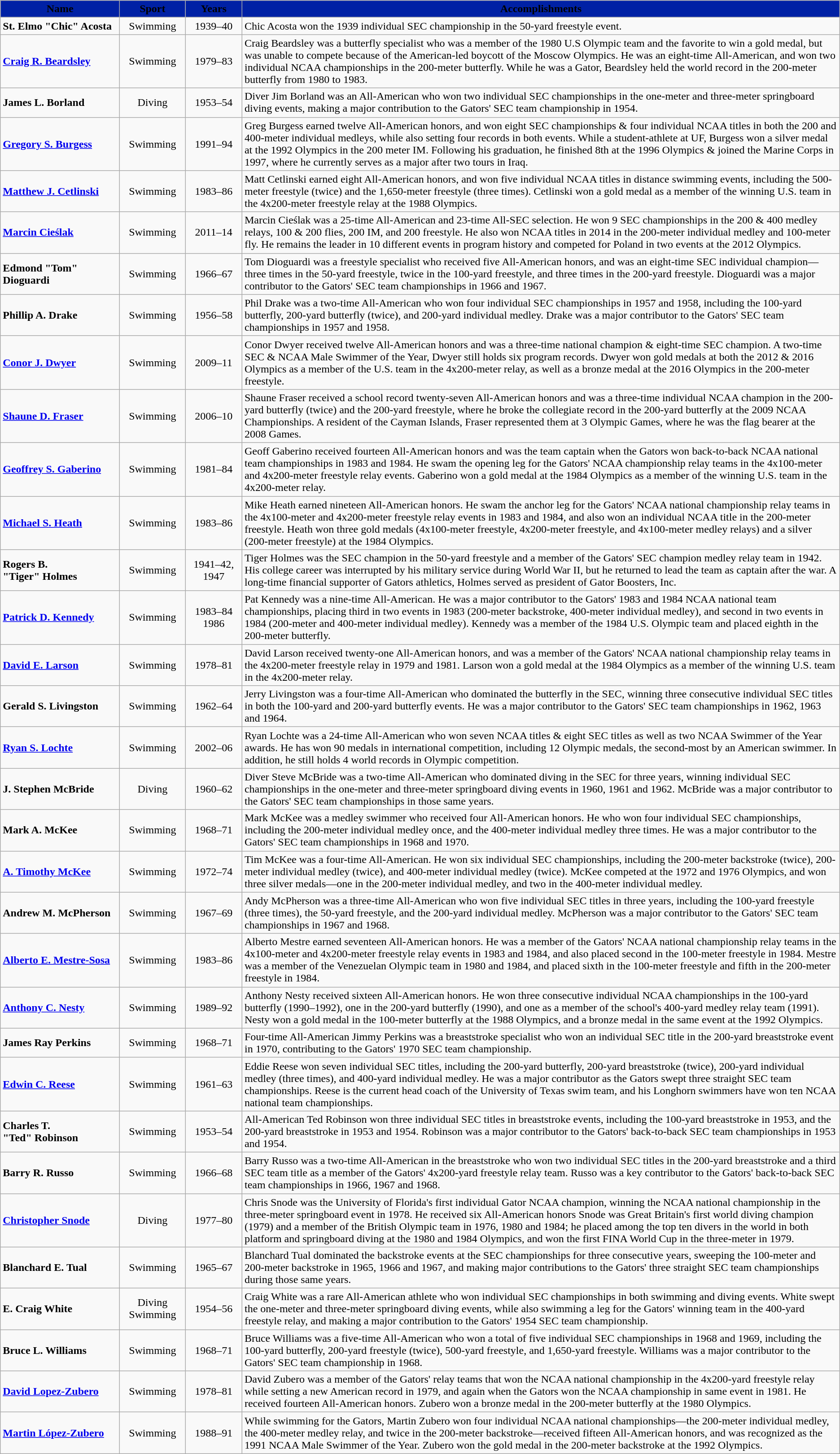<table class="wikitable">
<tr>
<th width=170 style="background:#0021A5;"><span> Name</span></th>
<th width=90 style="background:#0021A5;"><span> Sport</span></th>
<th width=77 style="background:#0021A5;"><span> Years</span></th>
<th style="background:#0021A5;"><span> Accomplishments</span></th>
</tr>
<tr>
<td><strong>St. Elmo "Chic" Acosta</strong></td>
<td align=center>Swimming</td>
<td align=center>1939–40</td>
<td>Chic Acosta won the 1939 individual SEC championship in the 50-yard freestyle event.</td>
</tr>
<tr>
<td><strong><a href='#'>Craig R. Beardsley</a></strong></td>
<td align=center>Swimming</td>
<td align=center>1979–83</td>
<td>Craig Beardsley was a butterfly specialist who was a member of the 1980 U.S Olympic team and the favorite to win a gold medal, but was unable to compete because of the American-led boycott of the Moscow Olympics. He was an eight-time All-American, and won two individual NCAA championships in the 200-meter butterfly. While he was a Gator, Beardsley held the world record in the 200-meter butterfly from 1980 to 1983.</td>
</tr>
<tr>
<td><strong>James L. Borland</strong></td>
<td align=center>Diving</td>
<td align=center>1953–54</td>
<td>Diver Jim Borland was an All-American who won two individual SEC championships in the one-meter and three-meter springboard diving events, making a major contribution to the Gators' SEC team championship in 1954.</td>
</tr>
<tr>
<td><strong><a href='#'>Gregory S. Burgess</a></strong></td>
<td align=center>Swimming</td>
<td align=center>1991–94</td>
<td>Greg Burgess earned twelve All-American honors, and won eight SEC championships & four individual NCAA titles in both the 200 and 400-meter individual medleys, while also setting four records in both events. While a student-athlete at UF, Burgess won a silver medal at the 1992 Olympics in the 200 meter IM. Following his graduation, he finished 8th at the 1996 Olympics & joined the Marine Corps in 1997, where he currently serves as a major after two tours in Iraq.</td>
</tr>
<tr>
<td><strong><a href='#'>Matthew J. Cetlinski</a></strong></td>
<td align=center>Swimming</td>
<td align=center>1983–86</td>
<td>Matt Cetlinski earned eight All-American honors, and won five individual NCAA titles in distance swimming events, including the 500-meter freestyle (twice) and the 1,650-meter freestyle (three times). Cetlinski won a gold medal as a member of the winning U.S. team in the 4x200-meter freestyle relay at the 1988 Olympics.</td>
</tr>
<tr>
<td><strong><a href='#'>Marcin Cieślak</a></strong></td>
<td align=center>Swimming</td>
<td align=center>2011–14</td>
<td>Marcin Cieślak was a 25-time All-American and 23-time All-SEC selection. He won 9 SEC championships in the 200 & 400 medley relays, 100 & 200 flies, 200 IM, and 200 freestyle. He also won NCAA titles in 2014 in the 200-meter individual medley and 100-meter fly. He remains the leader in 10 different events in program history and competed for Poland in two events at the 2012 Olympics.</td>
</tr>
<tr>
<td><strong>Edmond "Tom" Dioguardi</strong></td>
<td align=center>Swimming</td>
<td align=center>1966–67</td>
<td>Tom Dioguardi was a freestyle specialist who received five All-American honors, and was an eight-time SEC individual champion—three times in the 50-yard freestyle, twice in the 100-yard freestyle, and three times in the 200-yard freestyle. Dioguardi was a major contributor to the Gators' SEC team championships in 1966 and 1967.</td>
</tr>
<tr>
<td><strong>Phillip A. Drake</strong></td>
<td align=center>Swimming</td>
<td align=center>1956–58</td>
<td>Phil Drake was a two-time All-American who won four individual SEC championships in 1957 and 1958, including the 100-yard butterfly, 200-yard butterfly (twice), and 200-yard individual medley. Drake was a major contributor to the Gators' SEC team championships in 1957 and 1958.</td>
</tr>
<tr>
<td><strong><a href='#'>Conor J. Dwyer</a></strong></td>
<td align=center>Swimming</td>
<td align=center>2009–11</td>
<td>Conor Dwyer received twelve All-American honors and was a three-time national champion & eight-time SEC champion. A two-time SEC & NCAA Male Swimmer of the Year, Dwyer still holds six program records. Dwyer won gold medals at both the 2012 & 2016 Olympics as a member of the U.S. team in the 4x200-meter relay, as well as a bronze medal at the 2016 Olympics in the 200-meter freestyle.</td>
</tr>
<tr>
<td><strong><a href='#'>Shaune D. Fraser</a></strong></td>
<td align=center>Swimming</td>
<td align=center>2006–10</td>
<td>Shaune Fraser received a school record twenty-seven All-American honors and was a three-time individual NCAA champion in the 200-yard butterfly (twice) and the 200-yard freestyle, where he broke the collegiate record in the 200-yard butterfly at the 2009 NCAA Championships. A resident of the Cayman Islands, Fraser represented them at 3 Olympic Games, where he was the flag bearer at the 2008 Games.</td>
</tr>
<tr>
<td><strong><a href='#'>Geoffrey S. Gaberino</a></strong></td>
<td align=center>Swimming</td>
<td align=center>1981–84</td>
<td>Geoff Gaberino received fourteen All-American honors and was the team captain when the Gators won back-to-back NCAA national team championships in 1983 and 1984. He swam the opening leg for the Gators' NCAA championship relay teams in the 4x100-meter and 4x200-meter freestyle relay events. Gaberino won a gold medal at the 1984 Olympics as a member of the winning U.S. team in the 4x200-meter relay.</td>
</tr>
<tr>
<td><strong><a href='#'>Michael S. Heath</a></strong></td>
<td align=center>Swimming</td>
<td align=center>1983–86</td>
<td>Mike Heath earned nineteen All-American honors. He swam the anchor leg for the Gators' NCAA national championship relay teams in the 4x100-meter and 4x200-meter freestyle relay events in 1983 and 1984, and also won an individual NCAA title in the 200-meter freestyle. Heath won three gold medals (4x100-meter freestyle, 4x200-meter freestyle, and 4x100-meter medley relays) and a silver (200-meter freestyle) at the 1984 Olympics.</td>
</tr>
<tr>
<td><strong>Rogers B.<br>"Tiger" Holmes</strong></td>
<td align=center>Swimming</td>
<td align=center>1941–42,<br>1947</td>
<td>Tiger Holmes was the SEC champion in the 50-yard freestyle and a member of the Gators' SEC champion medley relay team in 1942. His college career was interrupted by his military service during World War II, but he returned to lead the team as captain after the war. A long-time financial supporter of Gators athletics, Holmes served as president of Gator Boosters, Inc.</td>
</tr>
<tr>
<td><strong><a href='#'>Patrick D. Kennedy</a></strong></td>
<td align=center>Swimming</td>
<td align=center>1983–84<br>1986</td>
<td>Pat Kennedy was a nine-time All-American. He was a major contributor to the Gators' 1983 and 1984 NCAA national team championships, placing third in two events in 1983 (200-meter backstroke, 400-meter individual medley), and second in two events in 1984 (200-meter and 400-meter individual medley). Kennedy was a member of the 1984 U.S. Olympic team and placed eighth in the 200-meter butterfly.</td>
</tr>
<tr>
<td><strong><a href='#'>David E. Larson</a></strong></td>
<td align=center>Swimming</td>
<td align=center>1978–81</td>
<td>David Larson received twenty-one All-American honors, and was a member of the Gators' NCAA national championship relay teams in the 4x200-meter freestyle relay in 1979 and 1981. Larson won a gold medal at the 1984 Olympics as a member of the winning U.S. team in the 4x200-meter relay.</td>
</tr>
<tr>
<td><strong>Gerald S. Livingston</strong></td>
<td align=center>Swimming</td>
<td align=center>1962–64</td>
<td>Jerry Livingston was a four-time All-American who dominated the butterfly in the SEC, winning three consecutive individual SEC titles in both the 100-yard and 200-yard butterfly events. He was a major contributor to the Gators' SEC team championships in 1962, 1963 and 1964.</td>
</tr>
<tr>
<td><strong><a href='#'>Ryan S. Lochte</a></strong></td>
<td align=center>Swimming</td>
<td align=center>2002–06</td>
<td>Ryan Lochte was a 24-time All-American who won seven NCAA titles & eight SEC titles as well as two NCAA Swimmer of the Year awards. He has won 90 medals in international competition, including 12 Olympic medals, the second-most by an American swimmer. In addition, he still holds 4 world records in Olympic competition.</td>
</tr>
<tr>
<td><strong>J. Stephen McBride</strong></td>
<td align=center>Diving</td>
<td align=center>1960–62</td>
<td>Diver Steve McBride was a two-time All-American who dominated diving in the SEC for three years, winning individual SEC championships in the one-meter and three-meter springboard diving events in 1960, 1961 and 1962. McBride was a major contributor to the Gators' SEC team championships in those same years.</td>
</tr>
<tr>
<td><strong>Mark A. McKee</strong></td>
<td align=center>Swimming</td>
<td align=center>1968–71</td>
<td>Mark McKee was a medley swimmer who received four All-American honors. He who won four individual SEC championships, including the 200-meter individual medley once, and the 400-meter individual medley three times. He was a major contributor to the Gators' SEC team championships in 1968 and 1970.</td>
</tr>
<tr>
<td><strong><a href='#'>A. Timothy McKee</a></strong></td>
<td align=center>Swimming</td>
<td align=center>1972–74</td>
<td>Tim McKee was a four-time All-American. He won six individual SEC championships, including the 200-meter backstroke (twice), 200-meter individual medley (twice), and 400-meter individual medley (twice). McKee competed at the 1972 and 1976 Olympics, and won three silver medals—one in the 200-meter individual medley, and two in the 400-meter individual medley.</td>
</tr>
<tr>
<td><strong>Andrew M. McPherson</strong></td>
<td align=center>Swimming</td>
<td align=center>1967–69</td>
<td>Andy McPherson was a three-time All-American who won five individual SEC titles in three years, including the 100-yard freestyle (three times), the 50-yard freestyle, and the 200-yard individual medley. McPherson was a major contributor to the Gators' SEC team championships in 1967 and 1968.</td>
</tr>
<tr>
<td><strong><a href='#'>Alberto E. Mestre-Sosa</a></strong></td>
<td align=center>Swimming</td>
<td align=center>1983–86</td>
<td>Alberto Mestre earned seventeen All-American honors. He was a member of the Gators' NCAA national championship relay teams in the 4x100-meter and 4x200-meter freestyle relay events in 1983 and 1984, and also placed second in the 100-meter freestyle in 1984. Mestre was a member of the Venezuelan Olympic team in 1980 and 1984, and placed sixth in the 100-meter freestyle and fifth in the 200-meter freestyle in 1984.</td>
</tr>
<tr>
<td><strong><a href='#'>Anthony C. Nesty</a></strong></td>
<td align=center>Swimming</td>
<td align=center>1989–92</td>
<td>Anthony Nesty received sixteen All-American honors. He won three consecutive individual NCAA championships in the 100-yard butterfly (1990–1992), one in the 200-yard butterfly (1990), and one as a member of the school's 400-yard medley relay team (1991). Nesty won a gold medal in the 100-meter butterfly at the 1988 Olympics, and a bronze medal in the same event at the 1992 Olympics.</td>
</tr>
<tr>
<td><strong>James Ray Perkins</strong></td>
<td align=center>Swimming</td>
<td align=center>1968–71</td>
<td>Four-time All-American Jimmy Perkins was a breaststroke specialist who won an individual SEC title in the 200-yard breaststroke event in 1970, contributing to the Gators' 1970 SEC team championship.</td>
</tr>
<tr>
<td><strong><a href='#'>Edwin C. Reese</a></strong></td>
<td align=center>Swimming</td>
<td align=center>1961–63</td>
<td>Eddie Reese won seven individual SEC titles, including the 200-yard butterfly, 200-yard breaststroke (twice), 200-yard individual medley (three times), and 400-yard individual medley. He was a major contributor as the Gators swept three straight SEC team championships. Reese is the current head coach of the University of Texas swim team, and his Longhorn swimmers have won ten NCAA national team championships.</td>
</tr>
<tr>
<td><strong>Charles T.<br>"Ted" Robinson</strong></td>
<td align=center>Swimming</td>
<td align=center>1953–54</td>
<td>All-American Ted Robinson won three individual SEC titles in breaststroke events, including the 100-yard breaststroke in 1953, and the 200-yard breaststroke in 1953 and 1954. Robinson was a major contributor to the Gators' back-to-back SEC team championships in 1953 and 1954.</td>
</tr>
<tr>
<td><strong>Barry R. Russo</strong></td>
<td align=center>Swimming</td>
<td align=center>1966–68</td>
<td>Barry Russo was a two-time All-American in the breaststroke who won two individual SEC titles in the 200-yard breaststroke and a third SEC team title as a member of the Gators' 4x200-yard freestyle relay team. Russo was a key contributor to the Gators' back-to-back SEC team championships in 1966, 1967 and 1968.</td>
</tr>
<tr>
<td><strong><a href='#'>Christopher Snode</a></strong></td>
<td align=center>Diving</td>
<td align=center>1977–80</td>
<td>Chris Snode was the University of Florida's first individual Gator NCAA champion, winning the NCAA national championship in the three-meter springboard event in 1978. He received six All-American honors Snode was Great Britain's first world diving champion (1979)  and a member of the British Olympic team in 1976, 1980 and 1984; he placed among the top ten divers in the world in both platform and springboard diving at the 1980 and 1984 Olympics, and won the first FINA World Cup in the three-meter in 1979.</td>
</tr>
<tr>
<td><strong>Blanchard E. Tual</strong></td>
<td align=center>Swimming</td>
<td align=center>1965–67</td>
<td>Blanchard Tual dominated the backstroke events at the SEC championships for three consecutive years, sweeping the 100-meter and 200-meter backstroke in 1965, 1966 and 1967, and making major contributions to the Gators' three straight SEC team championships during those same years.</td>
</tr>
<tr>
<td><strong>E. Craig White</strong></td>
<td align=center>Diving<br>Swimming</td>
<td align=center>1954–56</td>
<td>Craig White was a rare All-American athlete who won individual SEC championships in both swimming and diving events. White swept the one-meter and three-meter springboard diving events, while also swimming a leg for the Gators' winning team in the 400-yard freestyle relay, and making a major contribution to the Gators' 1954 SEC team championship.</td>
</tr>
<tr>
<td><strong>Bruce L. Williams</strong></td>
<td align=center>Swimming</td>
<td align=center>1968–71</td>
<td>Bruce Williams was a five-time All-American who won a total of five individual SEC championships in 1968 and 1969, including the 100-yard butterfly, 200-yard freestyle (twice), 500-yard freestyle, and 1,650-yard freestyle. Williams was a major contributor to the Gators' SEC team championship in 1968.</td>
</tr>
<tr>
<td><strong><a href='#'>David Lopez-Zubero</a></strong></td>
<td align=center>Swimming</td>
<td align=center>1978–81</td>
<td>David Zubero was a member of the Gators' relay teams that won the NCAA national championship in the 4x200-yard freestyle relay while setting a new American record in 1979, and again when the Gators won the NCAA championship in same event in 1981. He received fourteen All-American honors. Zubero won a bronze medal in the 200-meter butterfly at the 1980 Olympics.</td>
</tr>
<tr>
<td><strong><a href='#'>Martin López-Zubero</a></strong></td>
<td align=center>Swimming</td>
<td align=center>1988–91</td>
<td>While swimming for the Gators, Martin Zubero won four individual NCAA national championships—the 200-meter individual medley, the 400-meter medley relay, and twice in the 200-meter backstroke—received fifteen All-American honors, and was recognized as the 1991 NCAA Male Swimmer of the Year. Zubero won the gold medal in the 200-meter backstroke at the 1992 Olympics.</td>
</tr>
</table>
